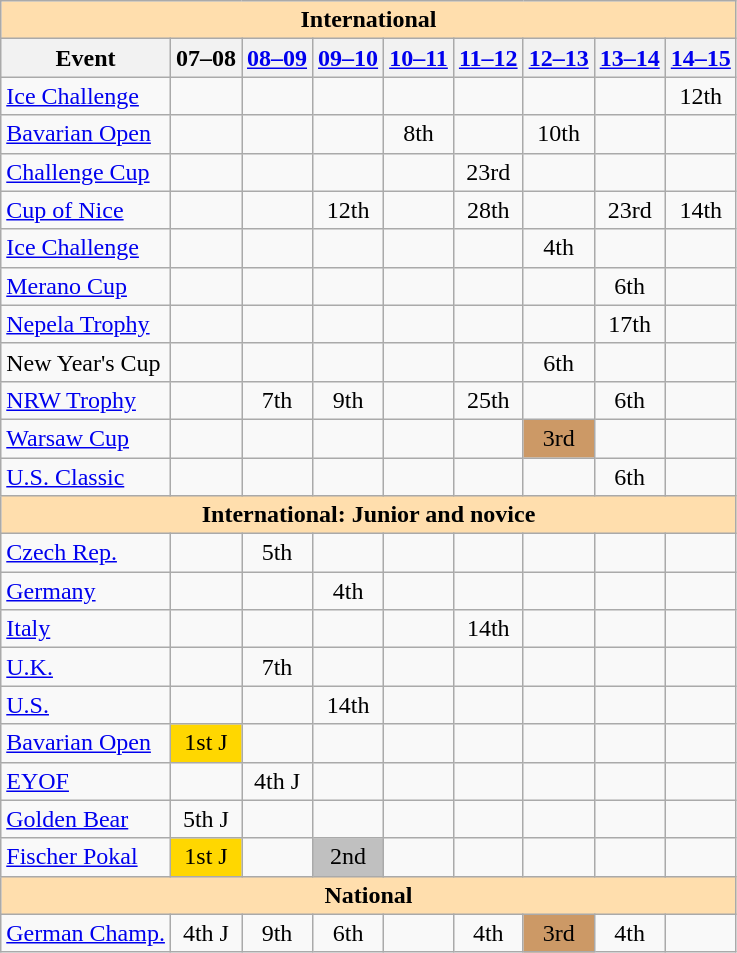<table class="wikitable" style="text-align:center">
<tr>
<th colspan="9" style="background-color: #ffdead; " align="center">International</th>
</tr>
<tr>
<th>Event</th>
<th>07–08</th>
<th><a href='#'>08–09</a></th>
<th><a href='#'>09–10</a></th>
<th><a href='#'>10–11</a></th>
<th><a href='#'>11–12</a></th>
<th><a href='#'>12–13</a></th>
<th><a href='#'>13–14</a></th>
<th><a href='#'>14–15</a></th>
</tr>
<tr>
<td align=left> <a href='#'>Ice Challenge</a></td>
<td></td>
<td></td>
<td></td>
<td></td>
<td></td>
<td></td>
<td></td>
<td>12th</td>
</tr>
<tr>
<td align=left><a href='#'>Bavarian Open</a></td>
<td></td>
<td></td>
<td></td>
<td>8th</td>
<td></td>
<td>10th</td>
<td></td>
<td></td>
</tr>
<tr>
<td align=left><a href='#'>Challenge Cup</a></td>
<td></td>
<td></td>
<td></td>
<td></td>
<td>23rd</td>
<td></td>
<td></td>
<td></td>
</tr>
<tr>
<td align=left><a href='#'>Cup of Nice</a></td>
<td></td>
<td></td>
<td>12th</td>
<td></td>
<td>28th</td>
<td></td>
<td>23rd</td>
<td>14th</td>
</tr>
<tr>
<td align=left><a href='#'>Ice Challenge</a></td>
<td></td>
<td></td>
<td></td>
<td></td>
<td></td>
<td>4th</td>
<td></td>
<td></td>
</tr>
<tr>
<td align=left><a href='#'>Merano Cup</a></td>
<td></td>
<td></td>
<td></td>
<td></td>
<td></td>
<td></td>
<td>6th</td>
<td></td>
</tr>
<tr>
<td align=left><a href='#'>Nepela Trophy</a></td>
<td></td>
<td></td>
<td></td>
<td></td>
<td></td>
<td></td>
<td>17th</td>
<td></td>
</tr>
<tr>
<td align=left>New Year's Cup</td>
<td></td>
<td></td>
<td></td>
<td></td>
<td></td>
<td>6th</td>
<td></td>
<td></td>
</tr>
<tr>
<td align=left><a href='#'>NRW Trophy</a></td>
<td></td>
<td>7th</td>
<td>9th</td>
<td></td>
<td>25th</td>
<td></td>
<td>6th</td>
<td></td>
</tr>
<tr>
<td align=left><a href='#'>Warsaw Cup</a></td>
<td></td>
<td></td>
<td></td>
<td></td>
<td></td>
<td bgcolor=cc9966>3rd</td>
<td></td>
<td></td>
</tr>
<tr>
<td align=left><a href='#'>U.S. Classic</a></td>
<td></td>
<td></td>
<td></td>
<td></td>
<td></td>
<td></td>
<td>6th</td>
<td></td>
</tr>
<tr>
<th colspan="9" style="background-color: #ffdead; " align="center">International: Junior and novice</th>
</tr>
<tr>
<td align=left> <a href='#'>Czech Rep.</a></td>
<td></td>
<td>5th</td>
<td></td>
<td></td>
<td></td>
<td></td>
<td></td>
<td></td>
</tr>
<tr>
<td align=left> <a href='#'>Germany</a></td>
<td></td>
<td></td>
<td>4th</td>
<td></td>
<td></td>
<td></td>
<td></td>
<td></td>
</tr>
<tr>
<td align=left> <a href='#'>Italy</a></td>
<td></td>
<td></td>
<td></td>
<td></td>
<td>14th</td>
<td></td>
<td></td>
<td></td>
</tr>
<tr>
<td align=left> <a href='#'>U.K.</a></td>
<td></td>
<td>7th</td>
<td></td>
<td></td>
<td></td>
<td></td>
<td></td>
<td></td>
</tr>
<tr>
<td align=left> <a href='#'>U.S.</a></td>
<td></td>
<td></td>
<td>14th</td>
<td></td>
<td></td>
<td></td>
<td></td>
<td></td>
</tr>
<tr>
<td align=left><a href='#'>Bavarian Open</a></td>
<td bgcolor="gold">1st J</td>
<td></td>
<td></td>
<td></td>
<td></td>
<td></td>
<td></td>
<td></td>
</tr>
<tr>
<td align=left><a href='#'>EYOF</a></td>
<td></td>
<td>4th J</td>
<td></td>
<td></td>
<td></td>
<td></td>
<td></td>
<td></td>
</tr>
<tr>
<td align=left><a href='#'>Golden Bear</a></td>
<td>5th J</td>
<td></td>
<td></td>
<td></td>
<td></td>
<td></td>
<td></td>
<td></td>
</tr>
<tr>
<td align=left><a href='#'>Fischer Pokal</a></td>
<td bgcolor="gold">1st J</td>
<td></td>
<td bgcolor=silver>2nd</td>
<td></td>
<td></td>
<td></td>
<td></td>
<td></td>
</tr>
<tr>
<th colspan="9" style="background-color: #ffdead; " align="center">National</th>
</tr>
<tr>
<td align="left"><a href='#'>German Champ.</a></td>
<td>4th J</td>
<td>9th</td>
<td>6th</td>
<td></td>
<td>4th</td>
<td bgcolor="cc9966">3rd</td>
<td>4th</td>
<td></td>
</tr>
</table>
